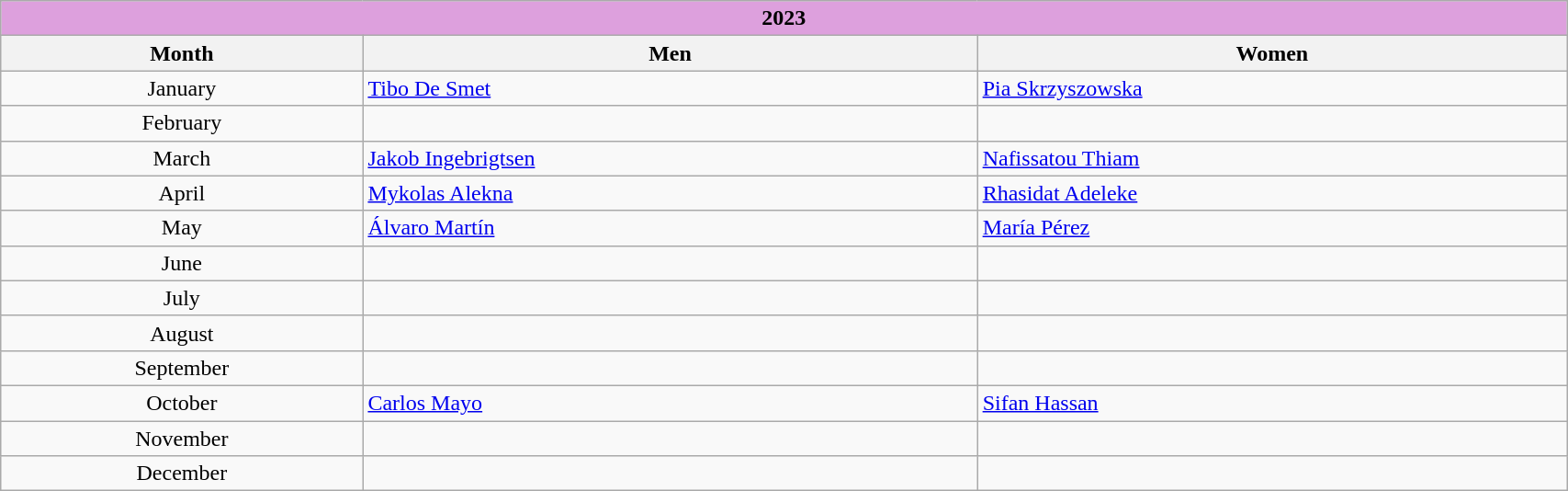<table class="wikitable" width=90% style="font-size:100%; text-align:left;">
<tr>
<td colspan=3 bgcolor=plum align=center><strong>2023</strong></td>
</tr>
<tr>
<th>Month</th>
<th>Men</th>
<th>Women</th>
</tr>
<tr>
<td align=center>January</td>
<td> <a href='#'>Tibo De Smet</a></td>
<td> <a href='#'>Pia Skrzyszowska</a></td>
</tr>
<tr>
<td align=center>February</td>
<td></td>
<td></td>
</tr>
<tr>
<td align=center>March</td>
<td> <a href='#'>Jakob Ingebrigtsen</a></td>
<td> <a href='#'>Nafissatou Thiam</a></td>
</tr>
<tr>
<td align=center>April</td>
<td> <a href='#'>Mykolas Alekna</a></td>
<td> <a href='#'>Rhasidat Adeleke</a></td>
</tr>
<tr>
<td align=center>May</td>
<td> <a href='#'>Álvaro Martín</a></td>
<td> <a href='#'>María Pérez</a></td>
</tr>
<tr>
<td align=center>June</td>
<td></td>
<td></td>
</tr>
<tr>
<td align=center>July</td>
<td></td>
<td></td>
</tr>
<tr>
<td align=center>August</td>
<td></td>
<td></td>
</tr>
<tr>
<td align=center>September</td>
<td></td>
<td></td>
</tr>
<tr>
<td align=center>October</td>
<td> <a href='#'>Carlos Mayo</a></td>
<td> <a href='#'>Sifan Hassan</a></td>
</tr>
<tr>
<td align=center>November</td>
<td></td>
<td></td>
</tr>
<tr>
<td align=center>December</td>
<td></td>
<td></td>
</tr>
</table>
